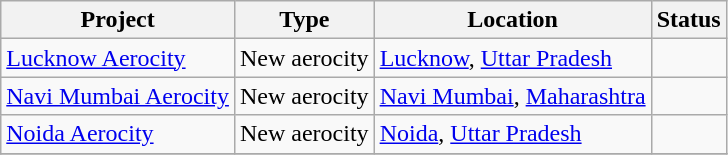<table class="wikitable sortable">
<tr>
<th>Project</th>
<th>Type</th>
<th>Location</th>
<th>Status</th>
</tr>
<tr>
<td><a href='#'>Lucknow Aerocity</a></td>
<td>New aerocity</td>
<td><a href='#'>Lucknow</a>, <a href='#'>Uttar Pradesh</a></td>
<td></td>
</tr>
<tr>
<td><a href='#'>Navi Mumbai Aerocity</a></td>
<td>New aerocity</td>
<td><a href='#'>Navi Mumbai</a>, <a href='#'>Maharashtra</a></td>
<td></td>
</tr>
<tr>
<td><a href='#'>Noida Aerocity</a></td>
<td>New aerocity</td>
<td><a href='#'>Noida</a>, <a href='#'>Uttar Pradesh</a></td>
<td></td>
</tr>
<tr>
</tr>
</table>
